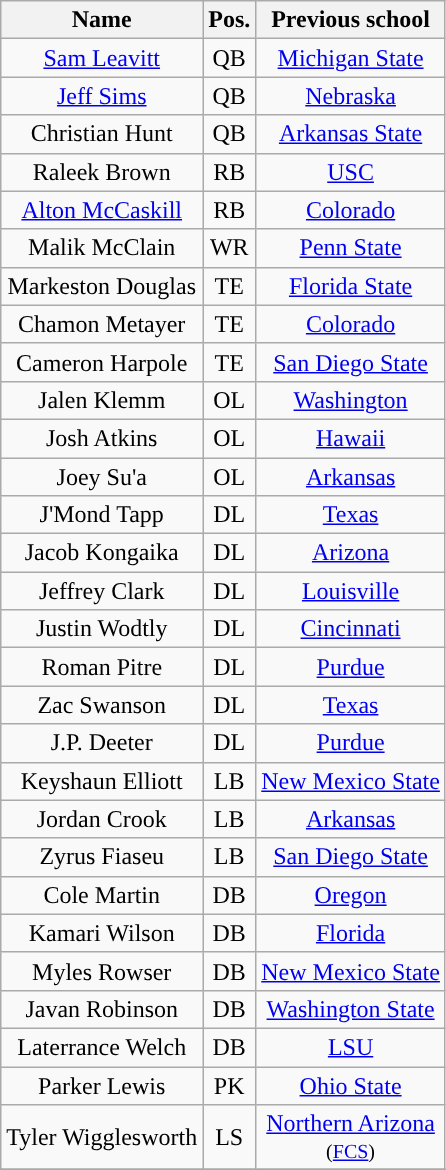<table class="wikitable sortable sortable" style="text-align: center">
<tr style="text-align:center">
<th style="text-align:center; ">Name</th>
<th style="text-align:center; ">Pos.</th>
<th style="text-align:center; ">Previous school</th>
</tr>
<tr>
<td><a href='#'>Sam Leavitt</a></td>
<td>QB</td>
<td><a href='#'>Michigan State</a></td>
</tr>
<tr>
<td><a href='#'>Jeff Sims</a></td>
<td>QB</td>
<td><a href='#'>Nebraska</a></td>
</tr>
<tr>
<td>Christian Hunt</td>
<td>QB</td>
<td><a href='#'>Arkansas State</a></td>
</tr>
<tr>
<td>Raleek Brown</td>
<td>RB</td>
<td><a href='#'>USC</a></td>
</tr>
<tr>
<td><a href='#'>Alton McCaskill</a></td>
<td>RB</td>
<td><a href='#'>Colorado</a></td>
</tr>
<tr>
<td>Malik McClain</td>
<td>WR</td>
<td><a href='#'>Penn State</a></td>
</tr>
<tr>
<td>Markeston Douglas</td>
<td>TE</td>
<td><a href='#'>Florida State</a></td>
</tr>
<tr>
<td>Chamon Metayer</td>
<td>TE</td>
<td><a href='#'>Colorado</a></td>
</tr>
<tr>
<td>Cameron Harpole</td>
<td>TE</td>
<td><a href='#'>San Diego State</a></td>
</tr>
<tr>
<td>Jalen Klemm</td>
<td>OL</td>
<td><a href='#'>Washington</a></td>
</tr>
<tr>
<td>Josh Atkins</td>
<td>OL</td>
<td><a href='#'>Hawaii</a></td>
</tr>
<tr>
<td>Joey Su'a</td>
<td>OL</td>
<td><a href='#'>Arkansas</a></td>
</tr>
<tr>
<td>J'Mond Tapp</td>
<td>DL</td>
<td><a href='#'>Texas</a></td>
</tr>
<tr>
<td>Jacob Kongaika</td>
<td>DL</td>
<td><a href='#'>Arizona</a></td>
</tr>
<tr>
<td>Jeffrey Clark</td>
<td>DL</td>
<td><a href='#'>Louisville</a></td>
</tr>
<tr>
<td>Justin Wodtly</td>
<td>DL</td>
<td><a href='#'>Cincinnati</a></td>
</tr>
<tr>
<td>Roman Pitre</td>
<td>DL</td>
<td><a href='#'>Purdue</a></td>
</tr>
<tr>
<td>Zac Swanson</td>
<td>DL</td>
<td><a href='#'>Texas</a></td>
</tr>
<tr>
<td>J.P. Deeter</td>
<td>DL</td>
<td><a href='#'>Purdue</a></td>
</tr>
<tr>
<td>Keyshaun Elliott</td>
<td>LB</td>
<td><a href='#'>New Mexico State</a></td>
</tr>
<tr>
<td>Jordan Crook</td>
<td>LB</td>
<td><a href='#'>Arkansas</a></td>
</tr>
<tr>
<td>Zyrus Fiaseu</td>
<td>LB</td>
<td><a href='#'>San Diego State</a></td>
</tr>
<tr>
<td>Cole Martin</td>
<td>DB</td>
<td><a href='#'>Oregon</a></td>
</tr>
<tr>
<td>Kamari Wilson</td>
<td>DB</td>
<td><a href='#'>Florida</a></td>
</tr>
<tr>
<td>Myles Rowser</td>
<td>DB</td>
<td><a href='#'>New Mexico State</a></td>
</tr>
<tr>
<td>Javan Robinson</td>
<td>DB</td>
<td><a href='#'>Washington State</a></td>
</tr>
<tr>
<td>Laterrance Welch</td>
<td>DB</td>
<td><a href='#'>LSU</a></td>
</tr>
<tr>
<td>Parker Lewis</td>
<td>PK</td>
<td><a href='#'>Ohio State</a></td>
</tr>
<tr>
<td>Tyler Wigglesworth</td>
<td>LS</td>
<td><a href='#'>Northern Arizona</a><br><small>(<a href='#'>FCS</a>)</small></td>
</tr>
<tr>
</tr>
</table>
